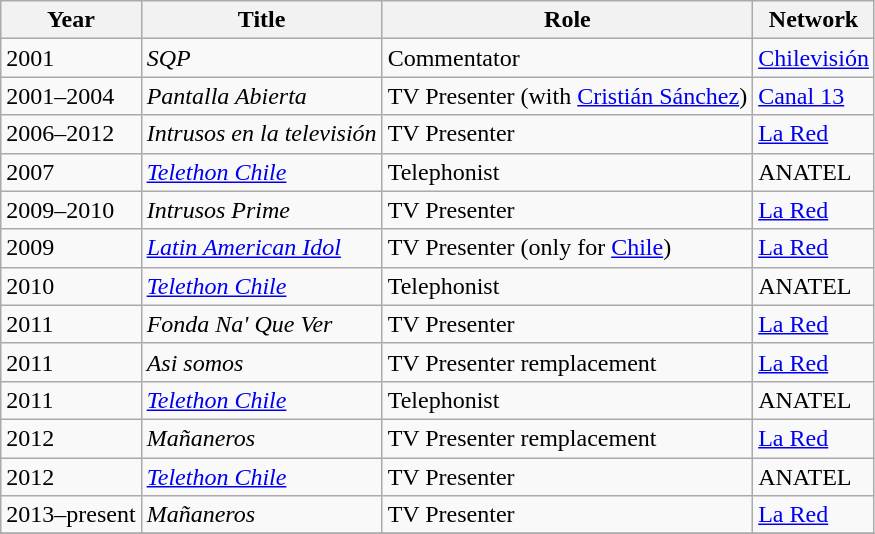<table class="wikitable">
<tr>
<th>Year</th>
<th>Title</th>
<th>Role</th>
<th>Network</th>
</tr>
<tr>
<td>2001</td>
<td><em>SQP</em></td>
<td>Commentator</td>
<td><a href='#'>Chilevisión</a></td>
</tr>
<tr>
<td>2001–2004</td>
<td><em>Pantalla Abierta</em></td>
<td>TV Presenter (with <a href='#'>Cristián Sánchez</a>)</td>
<td><a href='#'>Canal 13</a></td>
</tr>
<tr>
<td>2006–2012</td>
<td><em>Intrusos en la televisión</em></td>
<td>TV Presenter</td>
<td><a href='#'>La Red</a></td>
</tr>
<tr>
<td>2007</td>
<td><em><a href='#'>Telethon Chile</a></em></td>
<td>Telephonist</td>
<td>ANATEL</td>
</tr>
<tr>
<td>2009–2010</td>
<td><em>Intrusos Prime</em></td>
<td>TV Presenter</td>
<td><a href='#'>La Red</a></td>
</tr>
<tr>
<td>2009</td>
<td><em><a href='#'>Latin American Idol</a></em></td>
<td>TV Presenter (only for <a href='#'>Chile</a>)</td>
<td><a href='#'>La Red</a></td>
</tr>
<tr>
<td>2010</td>
<td><em><a href='#'>Telethon Chile</a></em></td>
<td>Telephonist</td>
<td>ANATEL</td>
</tr>
<tr>
<td>2011</td>
<td><em>Fonda Na' Que Ver</em></td>
<td>TV Presenter</td>
<td><a href='#'>La Red</a></td>
</tr>
<tr>
<td>2011</td>
<td><em>Asi somos</em></td>
<td>TV Presenter remplacement</td>
<td><a href='#'>La Red</a></td>
</tr>
<tr>
<td>2011</td>
<td><em><a href='#'>Telethon Chile</a></em></td>
<td>Telephonist</td>
<td>ANATEL</td>
</tr>
<tr>
<td>2012</td>
<td><em>Mañaneros</em></td>
<td>TV Presenter remplacement</td>
<td><a href='#'>La Red</a></td>
</tr>
<tr>
<td>2012</td>
<td><em><a href='#'>Telethon Chile</a></em></td>
<td>TV Presenter</td>
<td>ANATEL</td>
</tr>
<tr>
<td>2013–present</td>
<td><em>Mañaneros</em></td>
<td>TV Presenter</td>
<td><a href='#'>La Red</a></td>
</tr>
<tr>
</tr>
</table>
